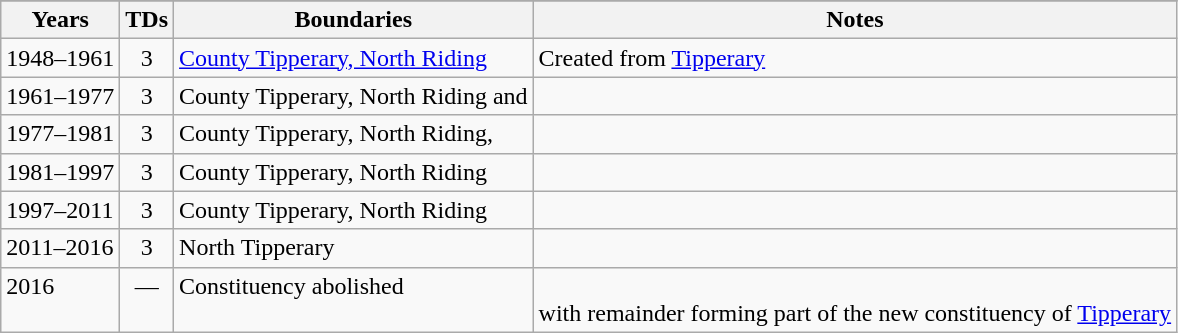<table class="wikitable">
<tr>
</tr>
<tr>
<th>Years</th>
<th>TDs</th>
<th>Boundaries</th>
<th>Notes</th>
</tr>
<tr style="vertical-align:top">
<td>1948–1961</td>
<td style="text-align:center">3</td>
<td><a href='#'>County Tipperary, North Riding</a></td>
<td>Created from <a href='#'>Tipperary</a></td>
</tr>
<tr style="vertical-align:top">
<td>1961–1977</td>
<td style="text-align:center">3</td>
<td>County Tipperary, North Riding and </td>
<td></td>
</tr>
<tr style="vertical-align:top">
<td>1977–1981</td>
<td style="text-align:center">3</td>
<td>County Tipperary, North Riding, </td>
<td></td>
</tr>
<tr style="vertical-align:top">
<td>1981–1997</td>
<td style="text-align:center">3</td>
<td>County Tipperary, North Riding</td>
<td><br></td>
</tr>
<tr style="vertical-align:top">
<td>1997–2011</td>
<td style="text-align:center">3</td>
<td>County Tipperary, North Riding </td>
<td></td>
</tr>
<tr style="vertical-align:top">
<td>2011–2016</td>
<td style="text-align:center">3</td>
<td>North Tipperary<br>
</td>
<td></td>
</tr>
<tr style="vertical-align:top">
<td>2016</td>
<td style="text-align:center">—</td>
<td>Constituency abolished</td>
<td><br>with remainder forming part of the new constituency of <a href='#'>Tipperary</a></td>
</tr>
</table>
